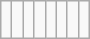<table class="wikitable">
<tr>
<td><br></td>
<td><br></td>
<td><br></td>
<td><br></td>
<td><br></td>
<td><br></td>
<td><br></td>
<td><br></td>
</tr>
</table>
